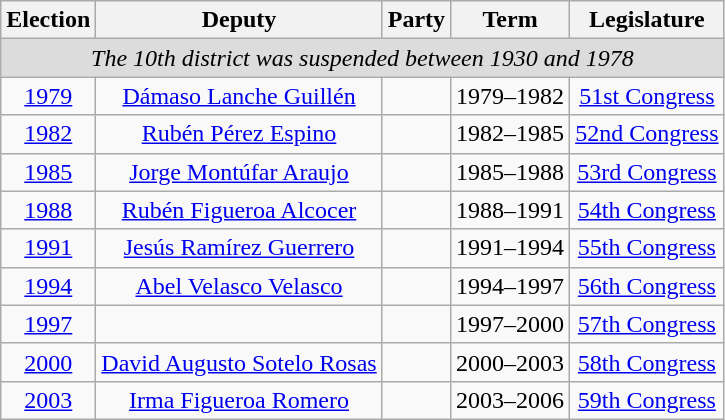<table class="wikitable" style="text-align: center">
<tr>
<th>Election</th>
<th>Deputy</th>
<th>Party</th>
<th>Term</th>
<th>Legislature</th>
</tr>
<tr align=center style="background:Gainsboro;">
<td colspan=5><em>The 10th district was suspended between 1930 and 1978</em></td>
</tr>
<tr>
<td><a href='#'>1979</a></td>
<td><a href='#'>Dámaso Lanche Guillén</a></td>
<td></td>
<td>1979–1982</td>
<td><a href='#'>51st Congress</a></td>
</tr>
<tr>
<td><a href='#'>1982</a></td>
<td><a href='#'>Rubén Pérez Espino</a></td>
<td></td>
<td>1982–1985</td>
<td><a href='#'>52nd Congress</a></td>
</tr>
<tr>
<td><a href='#'>1985</a></td>
<td><a href='#'>Jorge Montúfar Araujo</a></td>
<td></td>
<td>1985–1988</td>
<td><a href='#'>53rd Congress</a></td>
</tr>
<tr>
<td><a href='#'>1988</a></td>
<td><a href='#'>Rubén Figueroa Alcocer</a></td>
<td></td>
<td>1988–1991</td>
<td><a href='#'>54th Congress</a></td>
</tr>
<tr>
<td><a href='#'>1991</a></td>
<td><a href='#'>Jesús Ramírez Guerrero</a></td>
<td></td>
<td>1991–1994</td>
<td><a href='#'>55th Congress</a></td>
</tr>
<tr>
<td><a href='#'>1994</a></td>
<td><a href='#'>Abel Velasco Velasco</a></td>
<td></td>
<td>1994–1997</td>
<td><a href='#'>56th Congress</a></td>
</tr>
<tr>
<td><a href='#'>1997</a></td>
<td></td>
<td></td>
<td>1997–2000</td>
<td><a href='#'>57th Congress</a></td>
</tr>
<tr>
<td><a href='#'>2000</a></td>
<td><a href='#'>David Augusto Sotelo Rosas</a></td>
<td></td>
<td>2000–2003</td>
<td><a href='#'>58th Congress</a></td>
</tr>
<tr>
<td><a href='#'>2003</a></td>
<td><a href='#'>Irma Figueroa Romero</a></td>
<td></td>
<td>2003–2006</td>
<td><a href='#'>59th Congress</a></td>
</tr>
</table>
